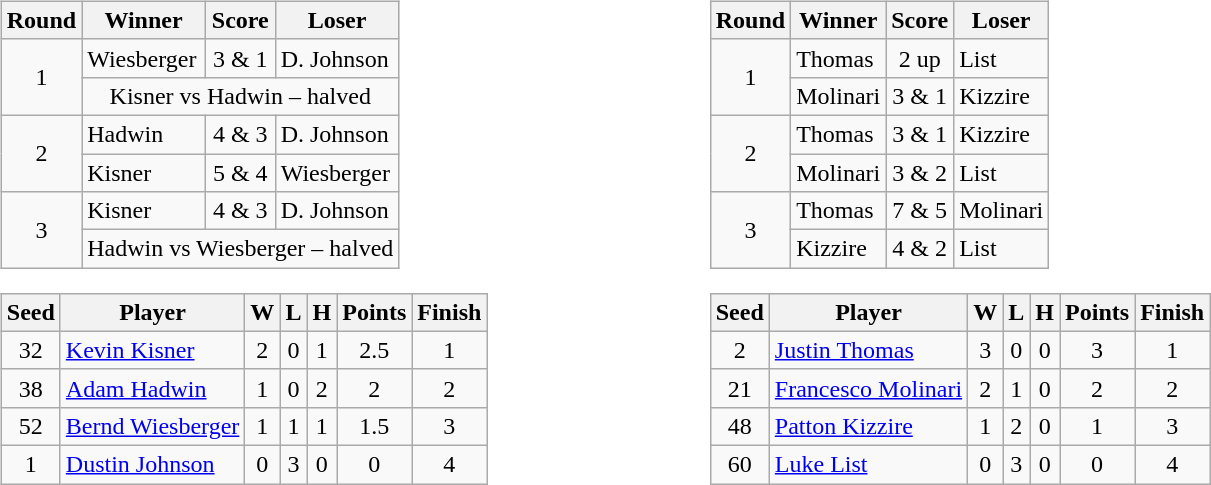<table style="width: 60em">
<tr>
<td valign=top><br><table class="wikitable">
<tr>
<th>Round</th>
<th>Winner</th>
<th>Score</th>
<th>Loser</th>
</tr>
<tr>
<td align=center rowspan=2>1</td>
<td>Wiesberger</td>
<td align=center>3 & 1</td>
<td>D. Johnson</td>
</tr>
<tr>
<td colspan=3 align=center>Kisner vs Hadwin – halved</td>
</tr>
<tr>
<td align=center rowspan=2>2</td>
<td>Hadwin</td>
<td align=center>4 & 3</td>
<td>D. Johnson</td>
</tr>
<tr>
<td>Kisner</td>
<td align=center>5 & 4</td>
<td>Wiesberger</td>
</tr>
<tr>
<td align=center rowspan=2>3</td>
<td>Kisner</td>
<td align=center>4 & 3</td>
<td>D. Johnson</td>
</tr>
<tr>
<td colspan=3 align=center>Hadwin vs Wiesberger – halved</td>
</tr>
</table>
<table class="wikitable" style="text-align:center">
<tr>
<th>Seed</th>
<th>Player</th>
<th>W</th>
<th>L</th>
<th>H</th>
<th>Points</th>
<th>Finish</th>
</tr>
<tr>
<td>32</td>
<td align=left> <a href='#'>Kevin Kisner</a></td>
<td>2</td>
<td>0</td>
<td>1</td>
<td>2.5</td>
<td>1</td>
</tr>
<tr>
<td>38</td>
<td align=left> <a href='#'>Adam Hadwin</a></td>
<td>1</td>
<td>0</td>
<td>2</td>
<td>2</td>
<td>2</td>
</tr>
<tr>
<td>52</td>
<td align=left> <a href='#'>Bernd Wiesberger</a></td>
<td>1</td>
<td>1</td>
<td>1</td>
<td>1.5</td>
<td>3</td>
</tr>
<tr>
<td>1</td>
<td align=left> <a href='#'>Dustin Johnson</a></td>
<td>0</td>
<td>3</td>
<td>0</td>
<td>0</td>
<td>4</td>
</tr>
</table>
</td>
<td valign=top><br><table class="wikitable">
<tr>
<th>Round</th>
<th>Winner</th>
<th>Score</th>
<th>Loser</th>
</tr>
<tr>
<td align=center rowspan=2>1</td>
<td>Thomas</td>
<td align=center>2 up</td>
<td>List</td>
</tr>
<tr>
<td>Molinari</td>
<td align=center>3 & 1</td>
<td>Kizzire</td>
</tr>
<tr>
<td align=center rowspan=2>2</td>
<td>Thomas</td>
<td align=center>3 & 1</td>
<td>Kizzire</td>
</tr>
<tr>
<td>Molinari</td>
<td align=center>3 & 2</td>
<td>List</td>
</tr>
<tr>
<td align=center rowspan=2>3</td>
<td>Thomas</td>
<td align=center>7 & 5</td>
<td>Molinari</td>
</tr>
<tr>
<td>Kizzire</td>
<td align=center>4 & 2</td>
<td>List</td>
</tr>
</table>
<table class="wikitable" style="text-align:center">
<tr>
<th>Seed</th>
<th>Player</th>
<th>W</th>
<th>L</th>
<th>H</th>
<th>Points</th>
<th>Finish</th>
</tr>
<tr>
<td>2</td>
<td align=left> <a href='#'>Justin Thomas</a></td>
<td>3</td>
<td>0</td>
<td>0</td>
<td>3</td>
<td>1</td>
</tr>
<tr>
<td>21</td>
<td align=left> <a href='#'>Francesco Molinari</a></td>
<td>2</td>
<td>1</td>
<td>0</td>
<td>2</td>
<td>2</td>
</tr>
<tr>
<td>48</td>
<td align=left> <a href='#'>Patton Kizzire</a></td>
<td>1</td>
<td>2</td>
<td>0</td>
<td>1</td>
<td>3</td>
</tr>
<tr>
<td>60</td>
<td align=left> <a href='#'>Luke List</a></td>
<td>0</td>
<td>3</td>
<td>0</td>
<td>0</td>
<td>4</td>
</tr>
</table>
</td>
</tr>
</table>
